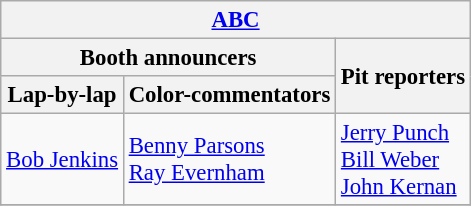<table class="wikitable" style="font-size: 95%">
<tr>
<th colspan=3><a href='#'>ABC</a></th>
</tr>
<tr>
<th colspan=2>Booth announcers</th>
<th rowspan=2>Pit reporters</th>
</tr>
<tr>
<th><strong>Lap-by-lap</strong></th>
<th><strong>Color-commentators</strong></th>
</tr>
<tr>
<td><a href='#'>Bob Jenkins</a></td>
<td><a href='#'>Benny Parsons</a> <br> <a href='#'>Ray Evernham</a></td>
<td><a href='#'>Jerry Punch</a> <br> <a href='#'>Bill Weber</a> <br> <a href='#'>John Kernan</a></td>
</tr>
<tr>
</tr>
</table>
